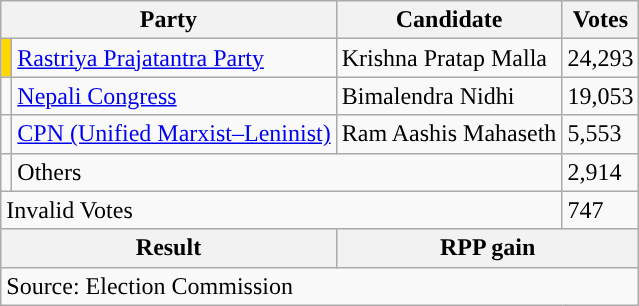<table class="wikitable">
<tr>
<th colspan="2">Party</th>
<th>Candidate</th>
<th>Votes</th>
</tr>
<tr>
<td style="background-color:gold"></td>
<td><a href='#'>Rastriya Prajatantra Party</a></td>
<td>Krishna Pratap Malla</td>
<td>24,293</td>
</tr>
<tr>
<td style="background-color:"></td>
<td><a href='#'>Nepali Congress</a></td>
<td>Bimalendra Nidhi</td>
<td>19,053</td>
</tr>
<tr>
<td style="background-color:"></td>
<td><a href='#'>CPN (Unified Marxist–Leninist)</a></td>
<td>Ram Aashis Mahaseth</td>
<td>5,553</td>
</tr>
<tr>
<td></td>
<td colspan="2">Others</td>
<td>2,914</td>
</tr>
<tr>
<td colspan="3">Invalid Votes</td>
<td>747</td>
</tr>
<tr>
<th colspan="2">Result</th>
<th colspan="2">RPP gain</th>
</tr>
<tr>
<td colspan="4">Source: Election Commission</td>
</tr>
</table>
